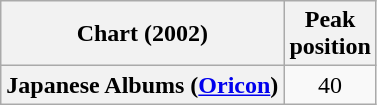<table class="wikitable sortable plainrowheaders">
<tr>
<th scope="col">Chart (2002)</th>
<th scope="col">Peak<br>position</th>
</tr>
<tr>
<th scope="row">Japanese Albums (<a href='#'>Oricon</a>)</th>
<td align="center">40</td>
</tr>
</table>
